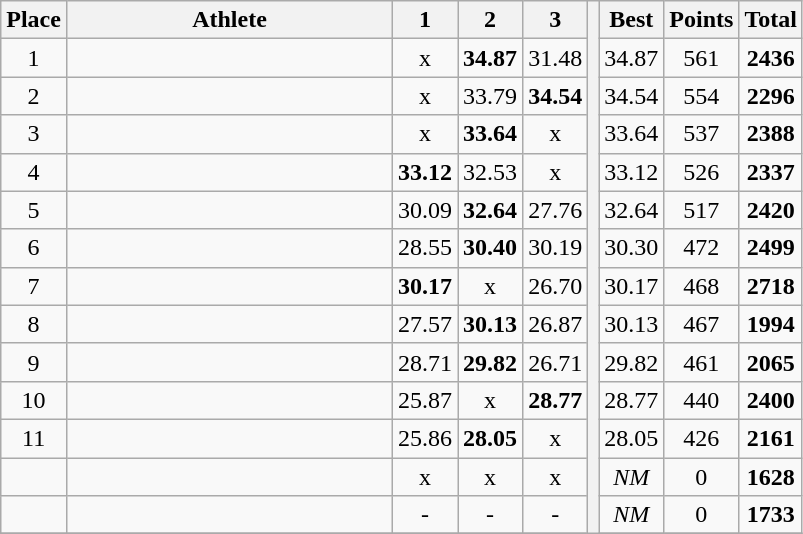<table class="wikitable" style="text-align:center">
<tr>
<th>Place</th>
<th width=210>Athlete</th>
<th>1</th>
<th>2</th>
<th>3</th>
<th rowspan=20></th>
<th>Best</th>
<th>Points</th>
<th>Total</th>
</tr>
<tr>
<td>1</td>
<td align=left></td>
<td>x</td>
<td><strong>34.87</strong></td>
<td>31.48</td>
<td>34.87</td>
<td>561</td>
<td><strong>2436</strong></td>
</tr>
<tr>
<td>2</td>
<td align=left></td>
<td>x</td>
<td>33.79</td>
<td><strong>34.54</strong></td>
<td>34.54</td>
<td>554</td>
<td><strong>2296</strong></td>
</tr>
<tr>
<td>3</td>
<td align=left></td>
<td>x</td>
<td><strong>33.64</strong></td>
<td>x</td>
<td>33.64</td>
<td>537</td>
<td><strong>2388</strong></td>
</tr>
<tr>
<td>4</td>
<td align=left></td>
<td><strong>33.12</strong></td>
<td>32.53</td>
<td>x</td>
<td>33.12</td>
<td>526</td>
<td><strong>2337</strong></td>
</tr>
<tr>
<td>5</td>
<td align=left></td>
<td>30.09</td>
<td><strong>32.64</strong></td>
<td>27.76</td>
<td>32.64</td>
<td>517</td>
<td><strong>2420</strong></td>
</tr>
<tr>
<td>6</td>
<td align=left></td>
<td>28.55</td>
<td><strong>30.40</strong></td>
<td>30.19</td>
<td>30.30</td>
<td>472</td>
<td><strong>2499</strong></td>
</tr>
<tr>
<td>7</td>
<td align=left></td>
<td><strong>30.17</strong></td>
<td>x</td>
<td>26.70</td>
<td>30.17</td>
<td>468</td>
<td><strong>2718</strong></td>
</tr>
<tr>
<td>8</td>
<td align=left></td>
<td>27.57</td>
<td><strong>30.13</strong></td>
<td>26.87</td>
<td>30.13</td>
<td>467</td>
<td><strong>1994</strong></td>
</tr>
<tr>
<td>9</td>
<td align=left></td>
<td>28.71</td>
<td><strong>29.82</strong></td>
<td>26.71</td>
<td>29.82</td>
<td>461</td>
<td><strong>2065</strong></td>
</tr>
<tr>
<td>10</td>
<td align=left></td>
<td>25.87</td>
<td>x</td>
<td><strong>28.77</strong></td>
<td>28.77</td>
<td>440</td>
<td><strong>2400</strong></td>
</tr>
<tr>
<td>11</td>
<td align=left></td>
<td>25.86</td>
<td><strong>28.05</strong></td>
<td>x</td>
<td>28.05</td>
<td>426</td>
<td><strong>2161</strong></td>
</tr>
<tr>
<td></td>
<td align=left></td>
<td>x</td>
<td>x</td>
<td>x</td>
<td><em>NM</em></td>
<td>0</td>
<td><strong>1628</strong></td>
</tr>
<tr>
<td></td>
<td align=left></td>
<td>-</td>
<td>-</td>
<td>-</td>
<td><em>NM</em></td>
<td>0</td>
<td><strong>1733</strong></td>
</tr>
<tr>
</tr>
</table>
